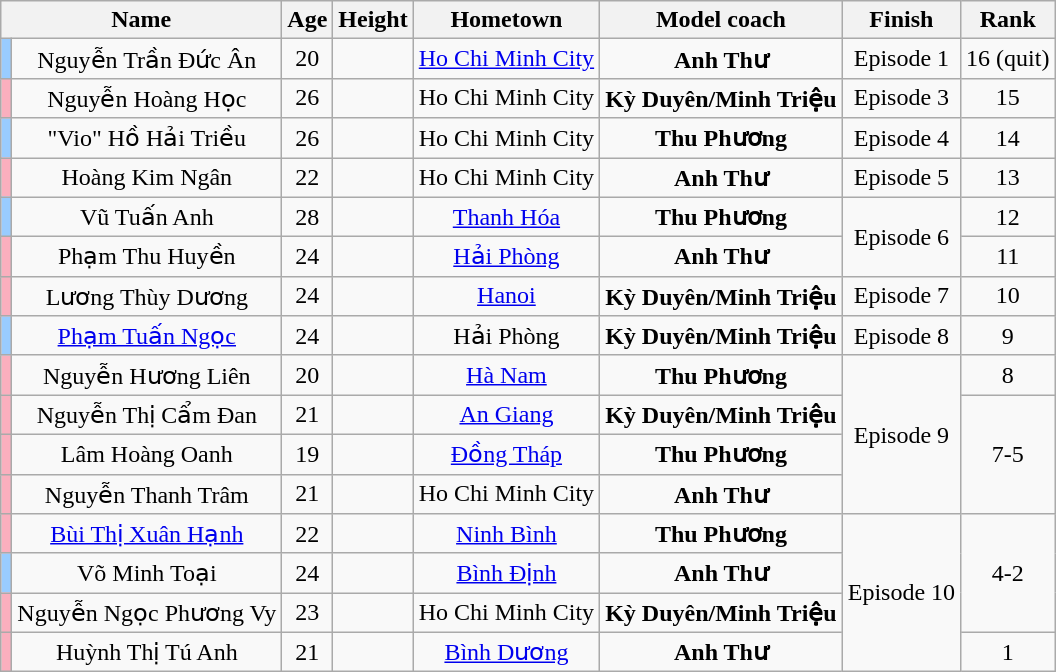<table class="wikitable sortable" style="text-align:center;">
<tr>
<th colspan=2>Name</th>
<th>Age</th>
<th>Height</th>
<th>Hometown</th>
<th>Model coach</th>
<th>Finish</th>
<th>Rank</th>
</tr>
<tr>
<th style="background:#9cf;"></th>
<td>Nguyễn Trần Đức Ân</td>
<td>20</td>
<td></td>
<td><a href='#'>Ho Chi Minh City</a></td>
<td><strong><span>Anh Thư</span></strong></td>
<td>Episode 1</td>
<td>16 (quit)</td>
</tr>
<tr>
<th style="background:#faafbe"></th>
<td>Nguyễn Hoàng Học</td>
<td>26</td>
<td></td>
<td>Ho Chi Minh City</td>
<td><strong><span>Kỳ Duyên/Minh Triệu</span></strong></td>
<td>Episode 3</td>
<td>15</td>
</tr>
<tr>
<th style="background:#9cf;"></th>
<td>"Vio" Hồ Hải Triều</td>
<td>26</td>
<td></td>
<td>Ho Chi Minh City</td>
<td><strong><span>Thu Phương</span></strong></td>
<td>Episode 4</td>
<td>14</td>
</tr>
<tr>
<th style="background:#faafbe"></th>
<td>Hoàng Kim Ngân</td>
<td>22</td>
<td></td>
<td>Ho Chi Minh City</td>
<td><strong><span>Anh Thư</span></strong></td>
<td>Episode 5</td>
<td>13</td>
</tr>
<tr>
<th style="background:#9cf;"></th>
<td>Vũ Tuấn Anh</td>
<td>28</td>
<td></td>
<td><a href='#'>Thanh Hóa</a></td>
<td><strong><span>Thu Phương</span></strong></td>
<td rowspan="2">Episode 6</td>
<td>12</td>
</tr>
<tr>
<th style="background:#faafbe"></th>
<td>Phạm Thu Huyền</td>
<td>24</td>
<td></td>
<td><a href='#'>Hải Phòng</a></td>
<td><strong><span>Anh Thư</span></strong></td>
<td>11</td>
</tr>
<tr>
<th style="background:#faafbe"></th>
<td>Lương Thùy Dương</td>
<td>24</td>
<td></td>
<td><a href='#'>Hanoi</a></td>
<td><strong><span>Kỳ Duyên/Minh Triệu</span></strong></td>
<td>Episode 7</td>
<td>10</td>
</tr>
<tr>
<th style="background:#9cf;"></th>
<td><a href='#'>Phạm Tuấn Ngọc</a></td>
<td>24</td>
<td></td>
<td>Hải Phòng</td>
<td><strong><span>Kỳ Duyên/Minh Triệu</span></strong></td>
<td>Episode 8</td>
<td>9</td>
</tr>
<tr>
<th style="background:#faafbe"></th>
<td>Nguyễn Hương Liên</td>
<td>20</td>
<td></td>
<td><a href='#'>Hà Nam</a></td>
<td><strong><span>Thu Phương</span></strong></td>
<td rowspan="4">Episode 9</td>
<td>8</td>
</tr>
<tr>
<th style="background:#faafbe"></th>
<td>Nguyễn Thị Cẩm Đan</td>
<td>21</td>
<td></td>
<td><a href='#'>An Giang</a></td>
<td><strong><span>Kỳ Duyên/Minh Triệu</span></strong></td>
<td rowspan="3">7-5</td>
</tr>
<tr>
<th style="background:#faafbe"></th>
<td>Lâm Hoàng Oanh</td>
<td>19</td>
<td></td>
<td><a href='#'>Đồng Tháp</a></td>
<td><strong><span>Thu Phương</span></strong></td>
</tr>
<tr>
<th style="background:#faafbe"></th>
<td>Nguyễn Thanh Trâm</td>
<td>21</td>
<td></td>
<td>Ho Chi Minh City</td>
<td><strong><span>Anh Thư</span></strong></td>
</tr>
<tr>
<th style="background:#faafbe"></th>
<td><a href='#'>Bùi Thị Xuân Hạnh</a></td>
<td>22</td>
<td></td>
<td><a href='#'>Ninh Bình</a></td>
<td><strong><span>Thu Phương</span></strong></td>
<td rowspan="4">Episode 10</td>
<td rowspan="3">4-2</td>
</tr>
<tr>
<th style="background:#9cf;"></th>
<td>Võ Minh Toại</td>
<td>24</td>
<td></td>
<td><a href='#'>Bình Định</a></td>
<td><strong><span>Anh Thư</span></strong></td>
</tr>
<tr>
<th style="background:#faafbe"></th>
<td>Nguyễn Ngọc Phương Vy</td>
<td>23</td>
<td></td>
<td>Ho Chi Minh City</td>
<td><strong><span>Kỳ Duyên/Minh Triệu</span></strong></td>
</tr>
<tr>
<th style="background:#faafbe"></th>
<td>Huỳnh Thị Tú Anh</td>
<td>21</td>
<td></td>
<td><a href='#'>Bình Dương</a></td>
<td><strong><span>Anh Thư</span></strong></td>
<td>1</td>
</tr>
</table>
